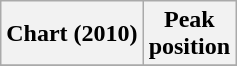<table class="wikitable">
<tr>
<th align="left">Chart (2010)</th>
<th align="center">Peak<br>position</th>
</tr>
<tr>
</tr>
</table>
